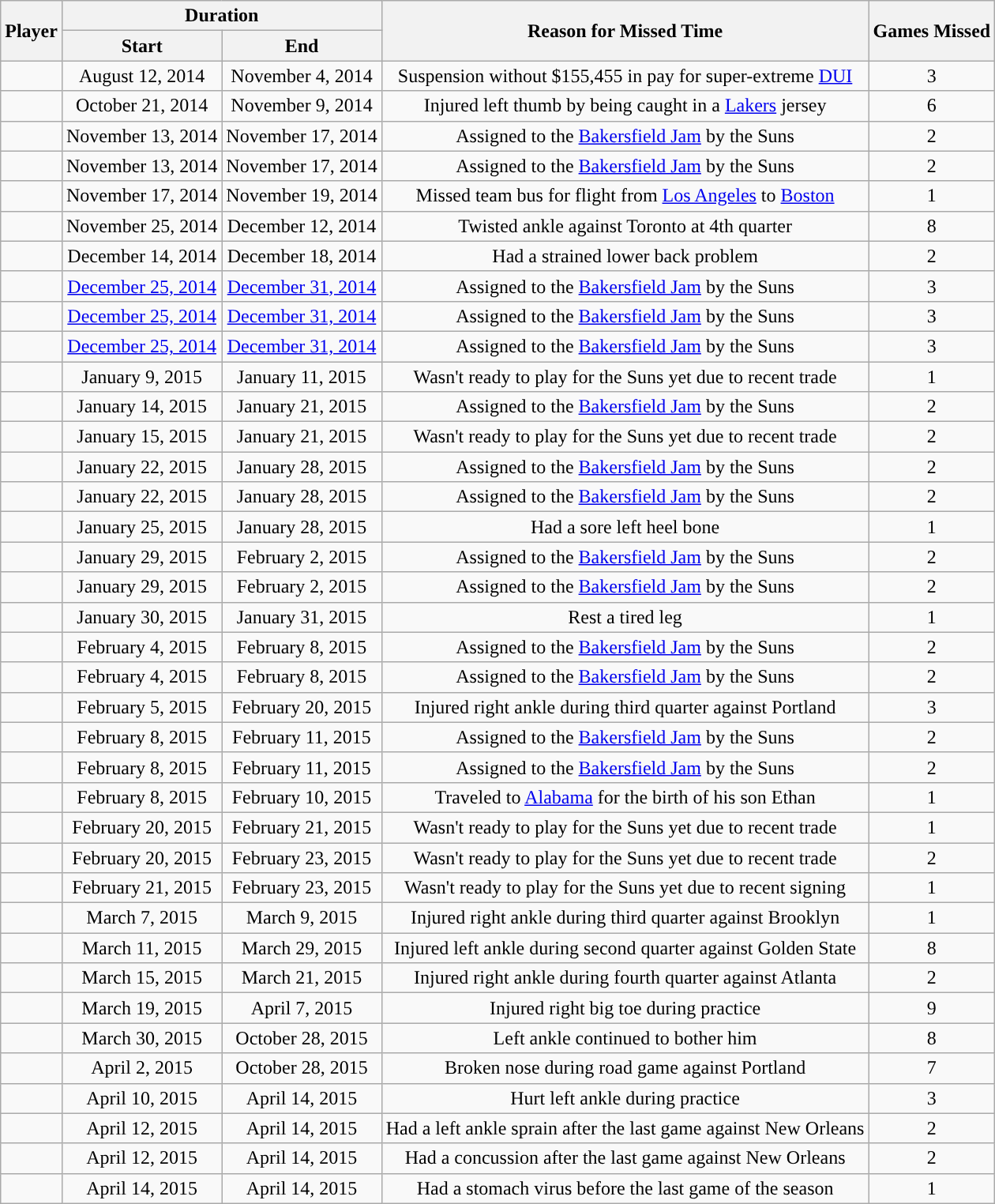<table class="wikitable sortable collapsible" style="text-align:center;">
<tr>
<th rowspan="2">Player</th>
<th colspan="2">Duration</th>
<th rowspan="2">Reason for Missed Time</th>
<th rowspan="2">Games Missed</th>
</tr>
<tr>
<th>Start</th>
<th>End</th>
</tr>
<tr>
<td></td>
<td>August 12, 2014</td>
<td>November 4, 2014</td>
<td>Suspension without $155,455 in pay for super-extreme <a href='#'>DUI</a></td>
<td>3</td>
</tr>
<tr>
<td></td>
<td>October 21, 2014</td>
<td>November 9, 2014</td>
<td>Injured left thumb by being caught in a <a href='#'>Lakers</a> jersey</td>
<td>6</td>
</tr>
<tr>
<td></td>
<td>November 13, 2014</td>
<td>November 17, 2014</td>
<td>Assigned to the <a href='#'>Bakersfield Jam</a> by the Suns</td>
<td>2</td>
</tr>
<tr>
<td></td>
<td>November 13, 2014</td>
<td>November 17, 2014</td>
<td>Assigned to the <a href='#'>Bakersfield Jam</a> by the Suns</td>
<td>2</td>
</tr>
<tr>
<td></td>
<td>November 17, 2014</td>
<td>November 19, 2014</td>
<td>Missed team bus for flight from <a href='#'>Los Angeles</a> to <a href='#'>Boston</a></td>
<td>1</td>
</tr>
<tr>
<td></td>
<td>November 25, 2014</td>
<td>December 12, 2014</td>
<td>Twisted ankle against Toronto at 4th quarter</td>
<td>8</td>
</tr>
<tr>
<td></td>
<td>December 14, 2014</td>
<td>December 18, 2014</td>
<td>Had a strained lower back problem</td>
<td>2</td>
</tr>
<tr>
<td></td>
<td><a href='#'>December 25, 2014</a></td>
<td><a href='#'>December 31, 2014</a></td>
<td>Assigned to the <a href='#'>Bakersfield Jam</a> by the Suns</td>
<td>3</td>
</tr>
<tr>
<td></td>
<td><a href='#'>December 25, 2014</a></td>
<td><a href='#'>December 31, 2014</a></td>
<td>Assigned to the <a href='#'>Bakersfield Jam</a> by the Suns</td>
<td>3</td>
</tr>
<tr>
<td></td>
<td><a href='#'>December 25, 2014</a></td>
<td><a href='#'>December 31, 2014</a></td>
<td>Assigned to the <a href='#'>Bakersfield Jam</a> by the Suns</td>
<td>3</td>
</tr>
<tr>
<td></td>
<td>January 9, 2015</td>
<td>January 11, 2015</td>
<td>Wasn't ready to play for the Suns yet due to recent trade</td>
<td>1</td>
</tr>
<tr>
<td></td>
<td>January 14, 2015</td>
<td>January 21, 2015</td>
<td>Assigned to the <a href='#'>Bakersfield Jam</a> by the Suns</td>
<td>2</td>
</tr>
<tr>
<td></td>
<td>January 15, 2015</td>
<td>January 21, 2015</td>
<td>Wasn't ready to play for the Suns yet due to recent trade</td>
<td>2</td>
</tr>
<tr>
<td></td>
<td>January 22, 2015</td>
<td>January 28, 2015</td>
<td>Assigned to the <a href='#'>Bakersfield Jam</a> by the Suns</td>
<td>2</td>
</tr>
<tr>
<td></td>
<td>January 22, 2015</td>
<td>January 28, 2015</td>
<td>Assigned to the <a href='#'>Bakersfield Jam</a> by the Suns</td>
<td>2</td>
</tr>
<tr>
<td></td>
<td>January 25, 2015</td>
<td>January 28, 2015</td>
<td>Had a sore left heel bone</td>
<td>1</td>
</tr>
<tr>
<td></td>
<td>January 29, 2015</td>
<td>February 2, 2015</td>
<td>Assigned to the <a href='#'>Bakersfield Jam</a> by the Suns</td>
<td>2</td>
</tr>
<tr>
<td></td>
<td>January 29, 2015</td>
<td>February 2, 2015</td>
<td>Assigned to the <a href='#'>Bakersfield Jam</a> by the Suns</td>
<td>2</td>
</tr>
<tr>
<td></td>
<td>January 30, 2015</td>
<td>January 31, 2015</td>
<td>Rest a tired leg</td>
<td>1</td>
</tr>
<tr>
<td></td>
<td>February 4, 2015</td>
<td>February 8, 2015</td>
<td>Assigned to the <a href='#'>Bakersfield Jam</a> by the Suns</td>
<td>2</td>
</tr>
<tr>
<td></td>
<td>February 4, 2015</td>
<td>February 8, 2015</td>
<td>Assigned to the <a href='#'>Bakersfield Jam</a> by the Suns</td>
<td>2</td>
</tr>
<tr>
<td></td>
<td>February 5, 2015</td>
<td>February 20, 2015</td>
<td>Injured right ankle during third quarter against Portland</td>
<td>3</td>
</tr>
<tr>
<td></td>
<td>February 8, 2015</td>
<td>February 11, 2015</td>
<td>Assigned to the <a href='#'>Bakersfield Jam</a> by the Suns</td>
<td>2</td>
</tr>
<tr>
<td></td>
<td>February 8, 2015</td>
<td>February 11, 2015</td>
<td>Assigned to the <a href='#'>Bakersfield Jam</a> by the Suns</td>
<td>2</td>
</tr>
<tr>
<td></td>
<td>February 8, 2015</td>
<td>February 10, 2015</td>
<td>Traveled to <a href='#'>Alabama</a> for the birth of his son Ethan</td>
<td>1</td>
</tr>
<tr>
<td></td>
<td>February 20, 2015</td>
<td>February 21, 2015</td>
<td>Wasn't ready to play for the Suns yet due to recent trade</td>
<td>1</td>
</tr>
<tr>
<td></td>
<td>February 20, 2015</td>
<td>February 23, 2015</td>
<td>Wasn't ready to play for the Suns yet due to recent trade</td>
<td>2</td>
</tr>
<tr>
<td></td>
<td>February 21, 2015</td>
<td>February 23, 2015</td>
<td>Wasn't ready to play for the Suns yet due to recent signing</td>
<td>1</td>
</tr>
<tr>
<td></td>
<td>March 7, 2015</td>
<td>March 9, 2015</td>
<td>Injured right ankle during third quarter against Brooklyn</td>
<td>1</td>
</tr>
<tr>
<td></td>
<td>March 11, 2015</td>
<td>March 29, 2015</td>
<td>Injured left ankle during second quarter against Golden State</td>
<td>8</td>
</tr>
<tr>
<td></td>
<td>March 15, 2015</td>
<td>March 21, 2015</td>
<td>Injured right ankle during fourth quarter against Atlanta</td>
<td>2</td>
</tr>
<tr>
<td></td>
<td>March 19, 2015</td>
<td>April 7, 2015</td>
<td>Injured right big toe during practice</td>
<td>9</td>
</tr>
<tr>
<td></td>
<td>March 30, 2015</td>
<td>October 28, 2015</td>
<td>Left ankle continued to bother him</td>
<td>8</td>
</tr>
<tr>
<td></td>
<td>April 2, 2015</td>
<td>October 28, 2015</td>
<td>Broken nose during road game against Portland</td>
<td>7</td>
</tr>
<tr>
<td></td>
<td>April 10, 2015</td>
<td>April 14, 2015</td>
<td>Hurt left ankle during practice</td>
<td>3</td>
</tr>
<tr>
<td></td>
<td>April 12, 2015</td>
<td>April 14, 2015</td>
<td>Had a left ankle sprain after the last game against New Orleans</td>
<td>2</td>
</tr>
<tr>
<td></td>
<td>April 12, 2015</td>
<td>April 14, 2015</td>
<td>Had a concussion after the last game against New Orleans</td>
<td>2</td>
</tr>
<tr>
<td></td>
<td>April 14, 2015</td>
<td>April 14, 2015</td>
<td>Had a stomach virus before the last game of the season</td>
<td>1</td>
</tr>
</table>
